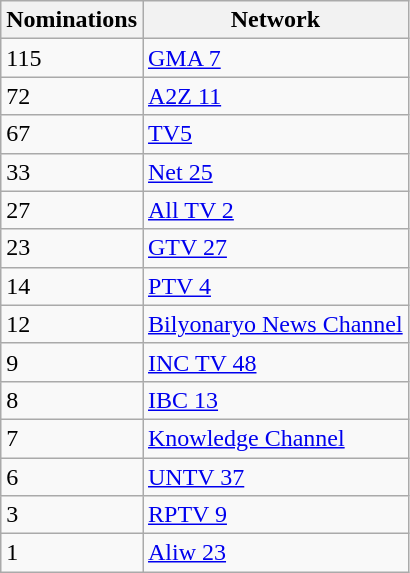<table class="wikitable sortable">
<tr>
<th scope="col" style="width:55px;">Nominations</th>
<th scope="col" style="text-align:center;">Network</th>
</tr>
<tr>
<td>115</td>
<td><a href='#'>GMA 7</a></td>
</tr>
<tr>
<td>72</td>
<td><a href='#'>A2Z 11</a></td>
</tr>
<tr>
<td>67</td>
<td><a href='#'>TV5</a></td>
</tr>
<tr>
<td>33</td>
<td><a href='#'>Net 25</a></td>
</tr>
<tr>
<td>27</td>
<td><a href='#'>All TV 2</a></td>
</tr>
<tr>
<td>23</td>
<td><a href='#'>GTV 27</a></td>
</tr>
<tr>
<td>14</td>
<td><a href='#'>PTV 4</a></td>
</tr>
<tr>
<td>12</td>
<td><a href='#'>Bilyonaryo News Channel</a></td>
</tr>
<tr>
<td>9</td>
<td><a href='#'>INC TV 48</a></td>
</tr>
<tr>
<td>8</td>
<td><a href='#'>IBC 13</a></td>
</tr>
<tr>
<td>7</td>
<td><a href='#'>Knowledge Channel</a></td>
</tr>
<tr>
<td>6</td>
<td><a href='#'>UNTV 37</a></td>
</tr>
<tr>
<td>3</td>
<td><a href='#'>RPTV 9</a></td>
</tr>
<tr>
<td>1</td>
<td><a href='#'>Aliw 23</a></td>
</tr>
</table>
